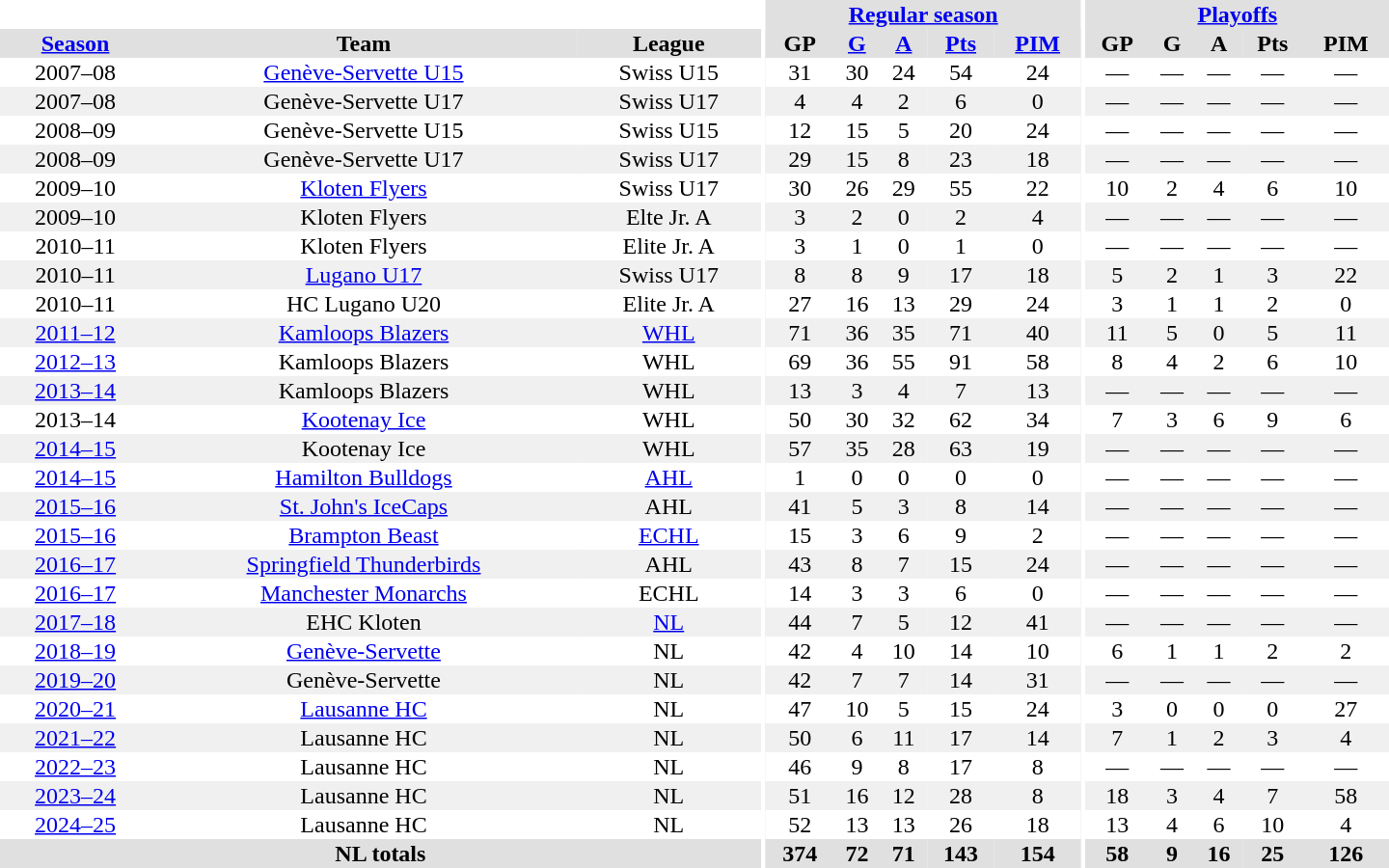<table border="0" cellpadding="1" cellspacing="0" style="text-align:center; width:60em">
<tr bgcolor="#e0e0e0">
<th colspan="3" bgcolor="#ffffff"></th>
<th rowspan="100" bgcolor="#ffffff"></th>
<th colspan="5"><a href='#'>Regular season</a></th>
<th rowspan="100" bgcolor="#ffffff"></th>
<th colspan="5"><a href='#'>Playoffs</a></th>
</tr>
<tr bgcolor="#e0e0e0">
<th><a href='#'>Season</a></th>
<th>Team</th>
<th>League</th>
<th>GP</th>
<th><a href='#'>G</a></th>
<th><a href='#'>A</a></th>
<th><a href='#'>Pts</a></th>
<th><a href='#'>PIM</a></th>
<th>GP</th>
<th>G</th>
<th>A</th>
<th>Pts</th>
<th>PIM</th>
</tr>
<tr>
<td>2007–08</td>
<td><a href='#'>Genève-Servette U15</a></td>
<td>Swiss U15</td>
<td>31</td>
<td>30</td>
<td>24</td>
<td>54</td>
<td>24</td>
<td>—</td>
<td>—</td>
<td>—</td>
<td>—</td>
<td>—</td>
</tr>
<tr bgcolor="#f0f0f0">
<td>2007–08</td>
<td>Genève-Servette U17</td>
<td>Swiss U17</td>
<td>4</td>
<td>4</td>
<td>2</td>
<td>6</td>
<td>0</td>
<td>—</td>
<td>—</td>
<td>—</td>
<td>—</td>
<td>—</td>
</tr>
<tr>
<td>2008–09</td>
<td>Genève-Servette U15</td>
<td>Swiss U15</td>
<td>12</td>
<td>15</td>
<td>5</td>
<td>20</td>
<td>24</td>
<td>—</td>
<td>—</td>
<td>—</td>
<td>—</td>
<td>—</td>
</tr>
<tr bgcolor="#f0f0f0">
<td>2008–09</td>
<td>Genève-Servette U17</td>
<td>Swiss U17</td>
<td>29</td>
<td>15</td>
<td>8</td>
<td>23</td>
<td>18</td>
<td>—</td>
<td>—</td>
<td>—</td>
<td>—</td>
<td>—</td>
</tr>
<tr>
<td>2009–10</td>
<td><a href='#'>Kloten Flyers</a></td>
<td>Swiss U17</td>
<td>30</td>
<td>26</td>
<td>29</td>
<td>55</td>
<td>22</td>
<td>10</td>
<td>2</td>
<td>4</td>
<td>6</td>
<td>10</td>
</tr>
<tr bgcolor="#f0f0f0">
<td>2009–10</td>
<td>Kloten Flyers</td>
<td>Elte Jr. A</td>
<td>3</td>
<td>2</td>
<td>0</td>
<td>2</td>
<td>4</td>
<td>—</td>
<td>—</td>
<td>—</td>
<td>—</td>
<td>—</td>
</tr>
<tr>
<td>2010–11</td>
<td>Kloten Flyers</td>
<td>Elite Jr. A</td>
<td>3</td>
<td>1</td>
<td>0</td>
<td>1</td>
<td>0</td>
<td>—</td>
<td>—</td>
<td>—</td>
<td>—</td>
<td>—</td>
</tr>
<tr bgcolor="#f0f0f0">
<td>2010–11</td>
<td><a href='#'>Lugano U17</a></td>
<td>Swiss U17</td>
<td>8</td>
<td>8</td>
<td>9</td>
<td>17</td>
<td>18</td>
<td>5</td>
<td>2</td>
<td>1</td>
<td>3</td>
<td>22</td>
</tr>
<tr>
<td>2010–11</td>
<td>HC Lugano U20</td>
<td>Elite Jr. A</td>
<td>27</td>
<td>16</td>
<td>13</td>
<td>29</td>
<td>24</td>
<td>3</td>
<td>1</td>
<td>1</td>
<td>2</td>
<td>0</td>
</tr>
<tr bgcolor="#f0f0f0">
<td><a href='#'>2011–12</a></td>
<td><a href='#'>Kamloops Blazers</a></td>
<td><a href='#'>WHL</a></td>
<td>71</td>
<td>36</td>
<td>35</td>
<td>71</td>
<td>40</td>
<td>11</td>
<td>5</td>
<td>0</td>
<td>5</td>
<td>11</td>
</tr>
<tr>
<td><a href='#'>2012–13</a></td>
<td>Kamloops Blazers</td>
<td>WHL</td>
<td>69</td>
<td>36</td>
<td>55</td>
<td>91</td>
<td>58</td>
<td>8</td>
<td>4</td>
<td>2</td>
<td>6</td>
<td>10</td>
</tr>
<tr bgcolor="#f0f0f0">
<td><a href='#'>2013–14</a></td>
<td>Kamloops Blazers</td>
<td>WHL</td>
<td>13</td>
<td>3</td>
<td>4</td>
<td>7</td>
<td>13</td>
<td>—</td>
<td>—</td>
<td>—</td>
<td>—</td>
<td>—</td>
</tr>
<tr>
<td>2013–14</td>
<td><a href='#'>Kootenay Ice</a></td>
<td>WHL</td>
<td>50</td>
<td>30</td>
<td>32</td>
<td>62</td>
<td>34</td>
<td>7</td>
<td>3</td>
<td>6</td>
<td>9</td>
<td>6</td>
</tr>
<tr bgcolor="#f0f0f0">
<td><a href='#'>2014–15</a></td>
<td>Kootenay Ice</td>
<td>WHL</td>
<td>57</td>
<td>35</td>
<td>28</td>
<td>63</td>
<td>19</td>
<td>—</td>
<td>—</td>
<td>—</td>
<td>—</td>
<td>—</td>
</tr>
<tr>
<td><a href='#'>2014–15</a></td>
<td><a href='#'>Hamilton Bulldogs</a></td>
<td><a href='#'>AHL</a></td>
<td>1</td>
<td>0</td>
<td>0</td>
<td>0</td>
<td>0</td>
<td>—</td>
<td>—</td>
<td>—</td>
<td>—</td>
<td>—</td>
</tr>
<tr bgcolor="#f0f0f0">
<td><a href='#'>2015–16</a></td>
<td><a href='#'>St. John's IceCaps</a></td>
<td>AHL</td>
<td>41</td>
<td>5</td>
<td>3</td>
<td>8</td>
<td>14</td>
<td>—</td>
<td>—</td>
<td>—</td>
<td>—</td>
<td>—</td>
</tr>
<tr>
<td><a href='#'>2015–16</a></td>
<td><a href='#'>Brampton Beast</a></td>
<td><a href='#'>ECHL</a></td>
<td>15</td>
<td>3</td>
<td>6</td>
<td>9</td>
<td>2</td>
<td>—</td>
<td>—</td>
<td>—</td>
<td>—</td>
<td>—</td>
</tr>
<tr bgcolor="#f0f0f0">
<td><a href='#'>2016–17</a></td>
<td><a href='#'>Springfield Thunderbirds</a></td>
<td>AHL</td>
<td>43</td>
<td>8</td>
<td>7</td>
<td>15</td>
<td>24</td>
<td>—</td>
<td>—</td>
<td>—</td>
<td>—</td>
<td>—</td>
</tr>
<tr>
<td><a href='#'>2016–17</a></td>
<td><a href='#'>Manchester Monarchs</a></td>
<td>ECHL</td>
<td>14</td>
<td>3</td>
<td>3</td>
<td>6</td>
<td>0</td>
<td>—</td>
<td>—</td>
<td>—</td>
<td>—</td>
<td>—</td>
</tr>
<tr bgcolor="#f0f0f0">
<td><a href='#'>2017–18</a></td>
<td>EHC Kloten</td>
<td><a href='#'>NL</a></td>
<td>44</td>
<td>7</td>
<td>5</td>
<td>12</td>
<td>41</td>
<td>—</td>
<td>—</td>
<td>—</td>
<td>—</td>
<td>—</td>
</tr>
<tr>
<td><a href='#'>2018–19</a></td>
<td><a href='#'>Genève-Servette</a></td>
<td>NL</td>
<td>42</td>
<td>4</td>
<td>10</td>
<td>14</td>
<td>10</td>
<td>6</td>
<td>1</td>
<td>1</td>
<td>2</td>
<td>2</td>
</tr>
<tr bgcolor="#f0f0f0">
<td><a href='#'>2019–20</a></td>
<td>Genève-Servette</td>
<td>NL</td>
<td>42</td>
<td>7</td>
<td>7</td>
<td>14</td>
<td>31</td>
<td>—</td>
<td>—</td>
<td>—</td>
<td>—</td>
<td>—</td>
</tr>
<tr>
<td><a href='#'>2020–21</a></td>
<td><a href='#'>Lausanne HC</a></td>
<td>NL</td>
<td>47</td>
<td>10</td>
<td>5</td>
<td>15</td>
<td>24</td>
<td>3</td>
<td>0</td>
<td>0</td>
<td>0</td>
<td>27</td>
</tr>
<tr bgcolor="#f0f0f0">
<td><a href='#'>2021–22</a></td>
<td>Lausanne HC</td>
<td>NL</td>
<td>50</td>
<td>6</td>
<td>11</td>
<td>17</td>
<td>14</td>
<td>7</td>
<td>1</td>
<td>2</td>
<td>3</td>
<td>4</td>
</tr>
<tr>
<td><a href='#'>2022–23</a></td>
<td>Lausanne HC</td>
<td>NL</td>
<td>46</td>
<td>9</td>
<td>8</td>
<td>17</td>
<td>8</td>
<td>—</td>
<td>—</td>
<td>—</td>
<td>—</td>
<td>—</td>
</tr>
<tr bgcolor="#f0f0f0">
<td><a href='#'>2023–24</a></td>
<td>Lausanne HC</td>
<td>NL</td>
<td>51</td>
<td>16</td>
<td>12</td>
<td>28</td>
<td>8</td>
<td>18</td>
<td>3</td>
<td>4</td>
<td>7</td>
<td>58</td>
</tr>
<tr>
<td><a href='#'>2024–25</a></td>
<td>Lausanne HC</td>
<td>NL</td>
<td>52</td>
<td>13</td>
<td>13</td>
<td>26</td>
<td>18</td>
<td>13</td>
<td>4</td>
<td>6</td>
<td>10</td>
<td>4</td>
</tr>
<tr bgcolor="#e0e0e0">
<th colspan="3">NL totals</th>
<th>374</th>
<th>72</th>
<th>71</th>
<th>143</th>
<th>154</th>
<th>58</th>
<th>9</th>
<th>16</th>
<th>25</th>
<th>126</th>
</tr>
</table>
